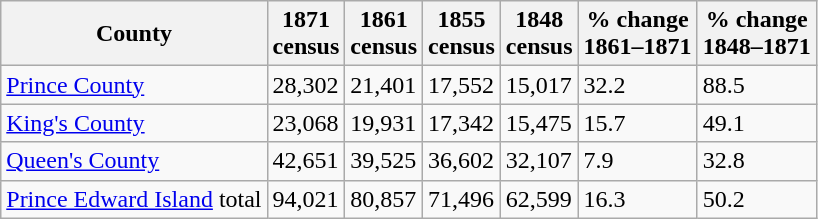<table class="sortable wikitable">
<tr>
<th>County</th>
<th>1871<br>census</th>
<th>1861<br>census</th>
<th>1855<br>census</th>
<th>1848<br>census</th>
<th>% change<br>1861–1871</th>
<th>% change<br>1848–1871</th>
</tr>
<tr>
<td><a href='#'>Prince County</a></td>
<td>28,302</td>
<td>21,401</td>
<td>17,552</td>
<td>15,017</td>
<td>32.2</td>
<td>88.5</td>
</tr>
<tr>
<td><a href='#'>King's County</a></td>
<td>23,068</td>
<td>19,931</td>
<td>17,342</td>
<td>15,475</td>
<td>15.7</td>
<td>49.1</td>
</tr>
<tr>
<td><a href='#'>Queen's County</a></td>
<td>42,651</td>
<td>39,525</td>
<td>36,602</td>
<td>32,107</td>
<td>7.9</td>
<td>32.8</td>
</tr>
<tr>
<td><a href='#'>Prince Edward Island</a> total</td>
<td>94,021</td>
<td>80,857</td>
<td>71,496</td>
<td>62,599</td>
<td>16.3</td>
<td>50.2</td>
</tr>
</table>
